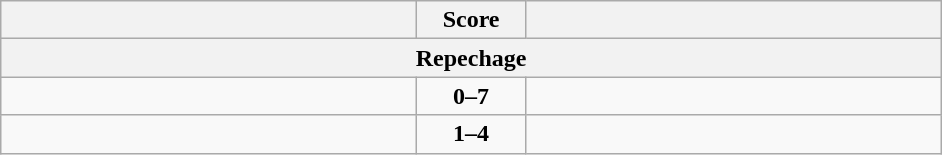<table class="wikitable" style="text-align: left;">
<tr>
<th align="right" width="270"></th>
<th width="65">Score</th>
<th align="left" width="270"></th>
</tr>
<tr>
<th colspan="3">Repechage</th>
</tr>
<tr>
<td></td>
<td align=center><strong>0–7</strong></td>
<td><strong></strong></td>
</tr>
<tr>
<td></td>
<td align=center><strong>1–4</strong></td>
<td><strong></strong></td>
</tr>
</table>
